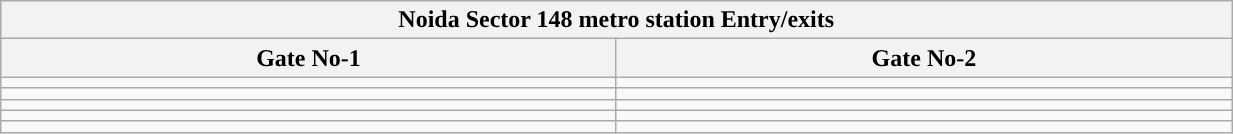<table class="wikitable" style="text-align: center;" width="65%">
<tr>
<th align="center" colspan="5" style="background:#"><span><strong>Noida Sector 148 metro station Entry/exits </strong></span></th>
</tr>
<tr>
<th style="width:15%;">Gate No-1</th>
<th style="width:15%;">Gate No-2</th>
</tr>
<tr>
<td></td>
<td></td>
</tr>
<tr>
<td></td>
<td></td>
</tr>
<tr>
<td></td>
<td></td>
</tr>
<tr>
<td></td>
<td></td>
</tr>
<tr>
<td></td>
<td></td>
</tr>
</table>
